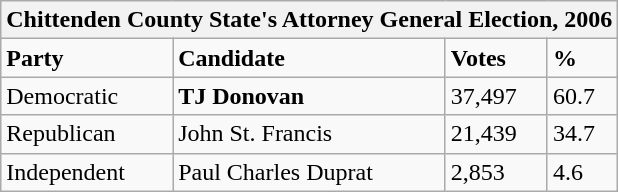<table class="wikitable">
<tr>
<th colspan="4">Chittenden County State's Attorney General Election, 2006</th>
</tr>
<tr>
<td><strong>Party</strong></td>
<td><strong>Candidate</strong></td>
<td><strong>Votes</strong></td>
<td><strong>%</strong></td>
</tr>
<tr>
<td>Democratic</td>
<td><strong>TJ Donovan</strong></td>
<td>37,497</td>
<td>60.7</td>
</tr>
<tr>
<td>Republican</td>
<td>John St. Francis</td>
<td>21,439</td>
<td>34.7</td>
</tr>
<tr>
<td>Independent</td>
<td>Paul Charles Duprat</td>
<td>2,853</td>
<td>4.6</td>
</tr>
</table>
